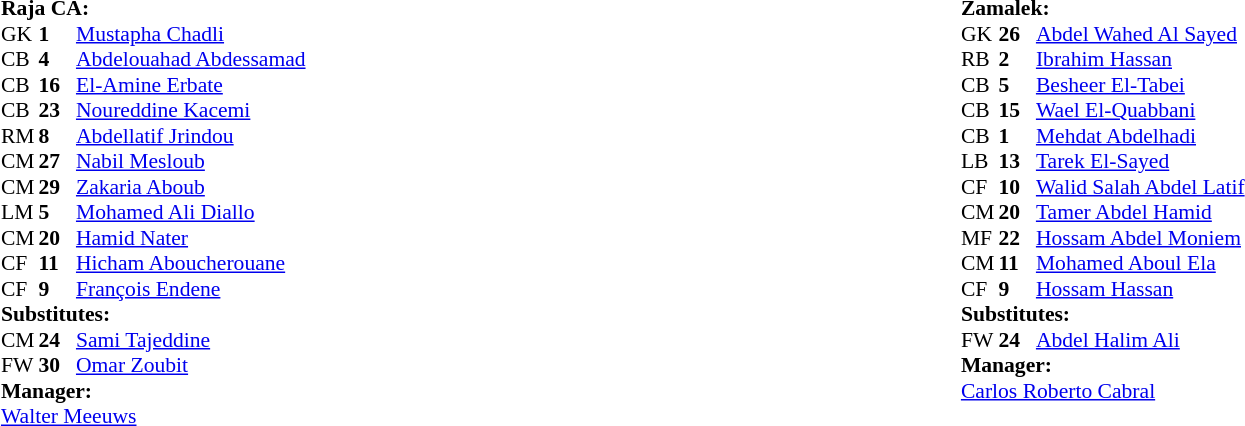<table width="100%">
<tr>
<td valign="top" width="50%"><br><table style="font-size: 90%" cellspacing="0" cellpadding="0" align=center>
<tr>
<td colspan="4"><strong>Raja CA:</strong></td>
</tr>
<tr>
<th width=25></th>
<th width=25></th>
</tr>
<tr>
<td>GK</td>
<td><strong>1</strong></td>
<td> <a href='#'>Mustapha Chadli</a></td>
</tr>
<tr>
<td>CB</td>
<td><strong>4</strong></td>
<td> <a href='#'>Abdelouahad Abdessamad</a></td>
</tr>
<tr>
<td>CB</td>
<td><strong>16</strong></td>
<td> <a href='#'>El-Amine Erbate</a></td>
</tr>
<tr>
<td>CB</td>
<td><strong>23</strong></td>
<td> <a href='#'>Noureddine Kacemi</a></td>
</tr>
<tr>
<td>RM</td>
<td><strong>8</strong></td>
<td> <a href='#'>Abdellatif Jrindou</a></td>
</tr>
<tr>
<td>CM</td>
<td><strong>27</strong></td>
<td> <a href='#'>Nabil Mesloub</a></td>
</tr>
<tr>
<td>CM</td>
<td><strong>29</strong></td>
<td> <a href='#'>Zakaria Aboub</a></td>
<td></td>
<td></td>
</tr>
<tr>
<td>LM</td>
<td><strong>5</strong></td>
<td> <a href='#'>Mohamed Ali Diallo</a></td>
<td></td>
<td></td>
</tr>
<tr>
<td>CM</td>
<td><strong>20</strong></td>
<td> <a href='#'>Hamid Nater</a></td>
</tr>
<tr>
<td>CF</td>
<td><strong>11</strong></td>
<td> <a href='#'>Hicham Aboucherouane</a></td>
</tr>
<tr>
<td>CF</td>
<td><strong>9</strong></td>
<td> <a href='#'>François Endene</a></td>
</tr>
<tr>
<td colspan=3><strong>Substitutes:</strong></td>
</tr>
<tr>
<td>CM</td>
<td><strong>24</strong></td>
<td> <a href='#'>Sami Tajeddine</a></td>
<td></td>
<td></td>
</tr>
<tr>
<td>FW</td>
<td><strong>30</strong></td>
<td> <a href='#'>Omar Zoubit</a></td>
<td></td>
<td></td>
</tr>
<tr>
<td colspan=3><strong>Manager:</strong></td>
</tr>
<tr>
<td colspan=4> <a href='#'>Walter Meeuws</a></td>
</tr>
</table>
</td>
<td valign="top"></td>
<td valign="top" width="50%"><br><table style="font-size: 90%" cellspacing="0" cellpadding="0" align=center>
<tr>
<td colspan="4"><strong>Zamalek:</strong></td>
</tr>
<tr>
<th width=25></th>
<th width=25></th>
</tr>
<tr>
<td>GK</td>
<td><strong>26</strong></td>
<td> <a href='#'>Abdel Wahed Al Sayed</a></td>
</tr>
<tr>
<td>RB</td>
<td><strong>2</strong></td>
<td> <a href='#'>Ibrahim Hassan</a></td>
</tr>
<tr>
<td>CB</td>
<td><strong>5</strong></td>
<td> <a href='#'>Besheer El-Tabei</a></td>
</tr>
<tr>
<td>CB</td>
<td><strong>15</strong></td>
<td> <a href='#'>Wael El-Quabbani</a></td>
</tr>
<tr>
<td>CB</td>
<td><strong>1</strong></td>
<td> <a href='#'>Mehdat Abdelhadi</a></td>
</tr>
<tr>
<td>LB</td>
<td><strong>13</strong></td>
<td> <a href='#'>Tarek El-Sayed</a></td>
</tr>
<tr>
<td>CF</td>
<td><strong>10</strong></td>
<td> <a href='#'>Walid Salah Abdel Latif</a></td>
</tr>
<tr>
<td>CM</td>
<td><strong>20</strong></td>
<td> <a href='#'>Tamer Abdel Hamid</a></td>
</tr>
<tr>
<td>MF</td>
<td><strong>22</strong></td>
<td> <a href='#'>Hossam Abdel Moniem</a></td>
<td></td>
</tr>
<tr>
<td>CM</td>
<td><strong>11</strong></td>
<td> <a href='#'>Mohamed Aboul Ela</a></td>
<td></td>
</tr>
<tr>
<td>CF</td>
<td><strong>9</strong></td>
<td> <a href='#'>Hossam Hassan</a></td>
<td></td>
<td></td>
</tr>
<tr>
<td colspan=3><strong>Substitutes:</strong></td>
</tr>
<tr>
<td>FW</td>
<td><strong>24</strong></td>
<td> <a href='#'>Abdel Halim Ali</a></td>
<td></td>
<td></td>
</tr>
<tr>
<td colspan=3><strong>Manager:</strong></td>
</tr>
<tr>
<td colspan=4> <a href='#'>Carlos Roberto Cabral</a></td>
</tr>
</table>
</td>
</tr>
</table>
